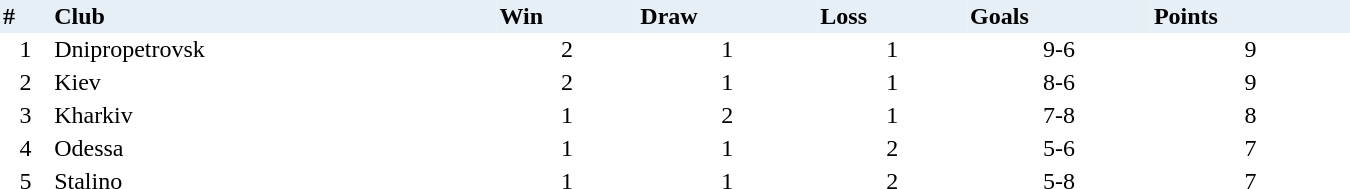<table class="results" width="900px" cellpadding="2" cellspacing="0">
<tr class="res_header" bgcolor="#E6EFF6">
<td><div><strong>#</strong></div></td>
<td><div><strong>Club</strong></div></td>
<td><div><strong>Win</strong></div></td>
<td><div><strong>Draw</strong></div></td>
<td><div><strong>Loss</strong></div></td>
<td><div><strong>Goals</strong></div></td>
<td><div><strong>Points</strong></div></td>
</tr>
<tr>
<td align="center">1</td>
<td align="left">Dnipropetrovsk</td>
<td align="center">2</td>
<td align="center">1</td>
<td align="center">1</td>
<td align="center">9-6</td>
<td align="center">9</td>
</tr>
<tr>
<td align="center">2</td>
<td align="left">Kiev</td>
<td align="center">2</td>
<td align="center">1</td>
<td align="center">1</td>
<td align="center">8-6</td>
<td align="center">9</td>
</tr>
<tr>
<td align="center">3</td>
<td align="left">Kharkiv</td>
<td align="center">1</td>
<td align="center">2</td>
<td align="center">1</td>
<td align="center">7-8</td>
<td align="center">8</td>
</tr>
<tr>
<td align="center">4</td>
<td align="left">Odessa</td>
<td align="center">1</td>
<td align="center">1</td>
<td align="center">2</td>
<td align="center">5-6</td>
<td align="center">7</td>
</tr>
<tr>
<td align="center">5</td>
<td align="left">Stalino</td>
<td align="center">1</td>
<td align="center">1</td>
<td align="center">2</td>
<td align="center">5-8</td>
<td align="center">7</td>
</tr>
</table>
